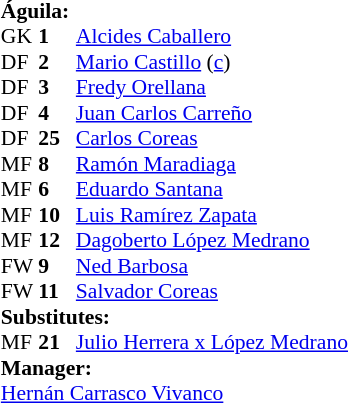<table style="font-size: 90%" cellspacing="0" cellpadding="0" align=right>
<tr>
<td colspan="4"><strong>Águila:</strong></td>
</tr>
<tr>
<th width="25"></th>
<th width="25"></th>
</tr>
<tr>
<td>GK</td>
<td><strong>1</strong></td>
<td> <a href='#'>Alcides Caballero</a></td>
</tr>
<tr>
<td>DF</td>
<td><strong>2</strong></td>
<td> <a href='#'>Mario Castillo</a> (<a href='#'>c</a>)</td>
</tr>
<tr>
<td>DF</td>
<td><strong>3</strong></td>
<td> <a href='#'>Fredy Orellana</a></td>
</tr>
<tr>
<td>DF</td>
<td><strong>4</strong></td>
<td> <a href='#'>Juan Carlos Carreño</a></td>
</tr>
<tr>
<td>DF</td>
<td><strong>25</strong></td>
<td> <a href='#'>Carlos Coreas</a> </td>
</tr>
<tr>
<td>MF</td>
<td><strong>8</strong></td>
<td> <a href='#'>Ramón Maradiaga</a></td>
</tr>
<tr>
<td>MF</td>
<td><strong>6</strong></td>
<td> <a href='#'>Eduardo Santana</a> </td>
</tr>
<tr>
<td>MF</td>
<td><strong>10</strong></td>
<td> <a href='#'>Luis Ramírez Zapata</a></td>
</tr>
<tr>
<td>MF</td>
<td><strong>12</strong></td>
<td> <a href='#'>Dagoberto López Medrano</a></td>
</tr>
<tr>
<td>FW</td>
<td><strong>9</strong></td>
<td> <a href='#'>Ned Barbosa</a></td>
</tr>
<tr>
<td>FW</td>
<td><strong>11</strong></td>
<td> <a href='#'>Salvador Coreas</a></td>
</tr>
<tr>
<td colspan=3><strong>Substitutes:</strong></td>
</tr>
<tr>
<td>MF</td>
<td><strong>21</strong></td>
<td> <a href='#'>Julio Herrera x López Medrano</a></td>
</tr>
<tr>
<td colspan=3><strong>Manager:</strong></td>
</tr>
<tr>
<td colspan=4> <a href='#'>Hernán Carrasco Vivanco</a></td>
</tr>
</table>
